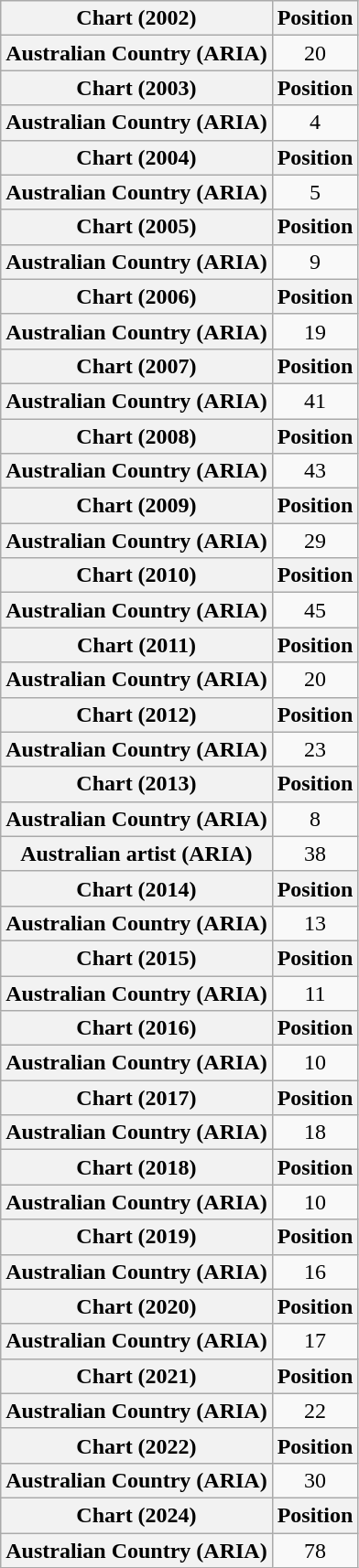<table class="wikitable sortable plainrowheaders" style="text-align:center">
<tr>
<th scope="col">Chart (2002)</th>
<th scope="col">Position</th>
</tr>
<tr>
<th scope="row">Australian Country (ARIA)</th>
<td align="center">20</td>
</tr>
<tr>
<th scope="col">Chart (2003)</th>
<th scope="col">Position</th>
</tr>
<tr>
<th scope="row">Australian Country (ARIA)</th>
<td align="center">4</td>
</tr>
<tr>
<th scope="col">Chart (2004)</th>
<th scope="col">Position</th>
</tr>
<tr>
<th scope="row">Australian Country (ARIA)</th>
<td align="center">5</td>
</tr>
<tr>
<th scope="col">Chart (2005)</th>
<th scope="col">Position</th>
</tr>
<tr>
<th scope="row">Australian Country (ARIA)</th>
<td align="center">9</td>
</tr>
<tr>
<th scope="col">Chart (2006)</th>
<th scope="col">Position</th>
</tr>
<tr>
<th scope="row">Australian Country (ARIA)</th>
<td align="center">19</td>
</tr>
<tr>
<th scope="col">Chart (2007)</th>
<th scope="col">Position</th>
</tr>
<tr>
<th scope="row">Australian Country (ARIA)</th>
<td align="center">41</td>
</tr>
<tr>
<th scope="col">Chart (2008)</th>
<th scope="col">Position</th>
</tr>
<tr>
<th scope="row">Australian Country (ARIA)</th>
<td align="center">43</td>
</tr>
<tr>
<th scope="col">Chart (2009)</th>
<th scope="col">Position</th>
</tr>
<tr>
<th scope="row">Australian Country (ARIA)</th>
<td align="center">29</td>
</tr>
<tr>
<th scope="col">Chart (2010)</th>
<th scope="col">Position</th>
</tr>
<tr>
<th scope="row">Australian Country (ARIA)</th>
<td align="center">45</td>
</tr>
<tr>
<th scope="col">Chart (2011)</th>
<th scope="col">Position</th>
</tr>
<tr>
<th scope="row">Australian Country (ARIA)</th>
<td align="center">20</td>
</tr>
<tr>
<th scope="col">Chart (2012)</th>
<th scope="col">Position</th>
</tr>
<tr>
<th scope="row">Australian Country (ARIA)</th>
<td align="center">23</td>
</tr>
<tr>
<th scope="col">Chart (2013)</th>
<th scope="col">Position</th>
</tr>
<tr>
<th scope="row">Australian Country (ARIA)</th>
<td align="center">8</td>
</tr>
<tr>
<th scope="row">Australian artist (ARIA)</th>
<td align="center">38</td>
</tr>
<tr>
<th scope="col">Chart (2014)</th>
<th scope="col">Position</th>
</tr>
<tr>
<th scope="row">Australian Country (ARIA)</th>
<td align="center">13</td>
</tr>
<tr>
<th scope="col">Chart (2015)</th>
<th scope="col">Position</th>
</tr>
<tr>
<th scope="row">Australian Country (ARIA)</th>
<td align="center">11</td>
</tr>
<tr>
<th scope="col">Chart (2016)</th>
<th scope="col">Position</th>
</tr>
<tr>
<th scope="row">Australian Country (ARIA)</th>
<td align="center">10</td>
</tr>
<tr>
<th scope="col">Chart (2017)</th>
<th scope="col">Position</th>
</tr>
<tr>
<th scope="row">Australian Country (ARIA)</th>
<td align="center">18</td>
</tr>
<tr>
<th scope="col">Chart (2018)</th>
<th scope="col">Position</th>
</tr>
<tr>
<th scope="row">Australian Country (ARIA)</th>
<td align="center">10</td>
</tr>
<tr>
<th scope="col">Chart (2019)</th>
<th scope="col">Position</th>
</tr>
<tr>
<th scope="row">Australian Country (ARIA)</th>
<td align="center">16</td>
</tr>
<tr>
<th scope="col">Chart (2020)</th>
<th scope="col">Position</th>
</tr>
<tr>
<th scope="row">Australian Country (ARIA)</th>
<td align="center">17</td>
</tr>
<tr>
<th scope="col">Chart (2021)</th>
<th scope="col">Position</th>
</tr>
<tr>
<th scope="row">Australian Country (ARIA)</th>
<td align="center">22</td>
</tr>
<tr>
<th scope="col">Chart (2022)</th>
<th scope="col">Position</th>
</tr>
<tr>
<th scope="row">Australian Country (ARIA)</th>
<td>30</td>
</tr>
<tr>
<th scope="col">Chart (2024)</th>
<th scope="col">Position</th>
</tr>
<tr>
<th scope="row">Australian Country (ARIA)</th>
<td>78</td>
</tr>
</table>
